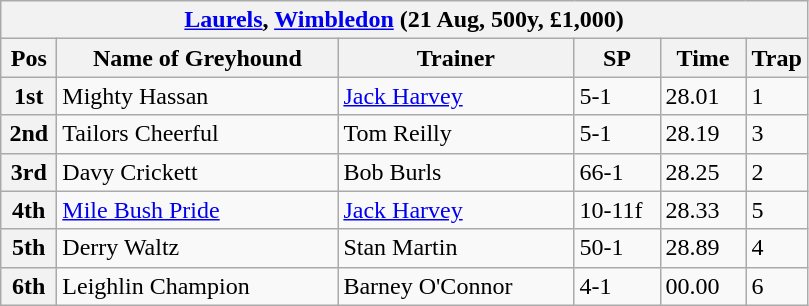<table class="wikitable">
<tr>
<th colspan="6"><a href='#'>Laurels</a>, <a href='#'>Wimbledon</a> (21 Aug, 500y, £1,000)</th>
</tr>
<tr>
<th width=30>Pos</th>
<th width=180>Name of Greyhound</th>
<th width=150>Trainer</th>
<th width=50>SP</th>
<th width=50>Time</th>
<th width=30>Trap</th>
</tr>
<tr>
<th>1st</th>
<td>Mighty Hassan</td>
<td><a href='#'>Jack Harvey</a></td>
<td>5-1</td>
<td>28.01</td>
<td>1</td>
</tr>
<tr>
<th>2nd</th>
<td>Tailors Cheerful</td>
<td>Tom Reilly</td>
<td>5-1</td>
<td>28.19</td>
<td>3</td>
</tr>
<tr>
<th>3rd</th>
<td>Davy Crickett</td>
<td>Bob Burls</td>
<td>66-1</td>
<td>28.25</td>
<td>2</td>
</tr>
<tr>
<th>4th</th>
<td><a href='#'>Mile Bush Pride</a></td>
<td><a href='#'>Jack Harvey</a></td>
<td>10-11f</td>
<td>28.33</td>
<td>5</td>
</tr>
<tr>
<th>5th</th>
<td>Derry Waltz</td>
<td>Stan Martin</td>
<td>50-1</td>
<td>28.89</td>
<td>4</td>
</tr>
<tr>
<th>6th</th>
<td>Leighlin Champion</td>
<td>Barney O'Connor</td>
<td>4-1</td>
<td>00.00</td>
<td>6</td>
</tr>
</table>
